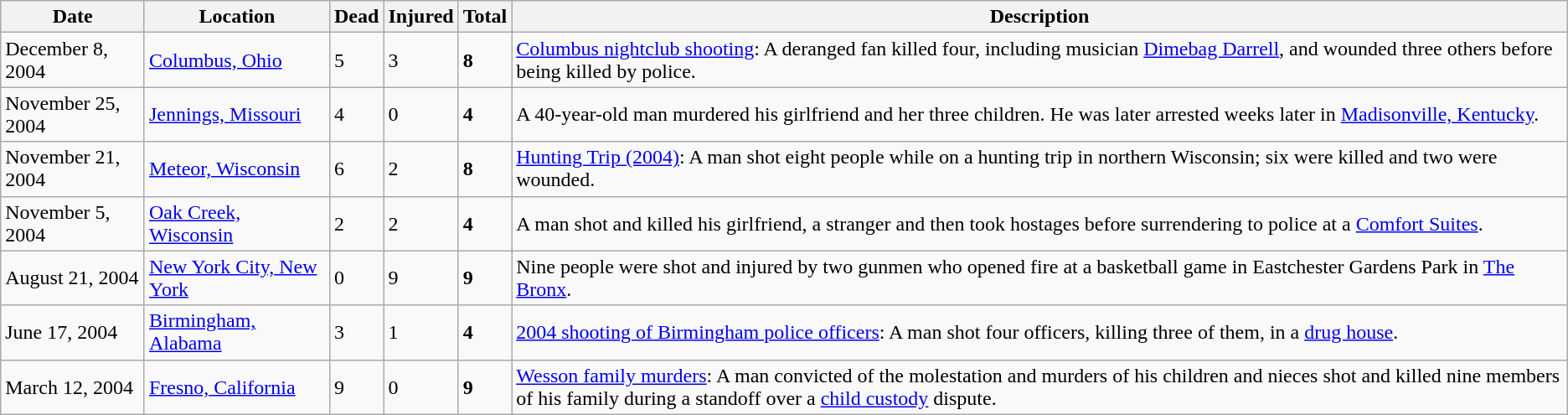<table class="wikitable sortable">
<tr>
<th>Date</th>
<th>Location</th>
<th>Dead</th>
<th>Injured</th>
<th>Total</th>
<th>Description</th>
</tr>
<tr>
<td>December 8, 2004</td>
<td><a href='#'>Columbus, Ohio</a></td>
<td>5</td>
<td>3</td>
<td><strong>8</strong></td>
<td><a href='#'>Columbus nightclub shooting</a>: A deranged fan killed four, including musician <a href='#'>Dimebag Darrell</a>, and wounded three others before being killed by police.</td>
</tr>
<tr>
<td>November 25, 2004</td>
<td><a href='#'>Jennings, Missouri</a></td>
<td>4</td>
<td>0</td>
<td><strong>4</strong></td>
<td>A 40-year-old man murdered his girlfriend and her three children. He was later arrested weeks later in <a href='#'>Madisonville, Kentucky</a>.</td>
</tr>
<tr>
<td>November 21, 2004</td>
<td><a href='#'>Meteor, Wisconsin</a></td>
<td>6</td>
<td>2</td>
<td><strong>8</strong></td>
<td><a href='#'>Hunting Trip (2004)</a>: A man shot eight people while on a hunting trip in northern Wisconsin; six were killed and two were wounded.</td>
</tr>
<tr>
<td>November 5, 2004</td>
<td><a href='#'>Oak Creek, Wisconsin</a></td>
<td>2</td>
<td>2</td>
<td><strong>4</strong></td>
<td>A man  shot and killed his girlfriend, a stranger and then took hostages before surrendering to police at a <a href='#'>Comfort Suites</a>.</td>
</tr>
<tr>
<td>August 21, 2004</td>
<td><a href='#'>New York City, New York</a></td>
<td>0</td>
<td>9</td>
<td><strong>9</strong></td>
<td>Nine people were shot and injured by two gunmen who opened fire at a basketball game in Eastchester Gardens Park in <a href='#'>The Bronx</a>.</td>
</tr>
<tr>
<td>June 17, 2004</td>
<td><a href='#'>Birmingham, Alabama</a></td>
<td>3</td>
<td>1</td>
<td><strong>4</strong></td>
<td><a href='#'>2004 shooting of Birmingham police officers</a>: A man shot four officers, killing three of them, in a <a href='#'>drug house</a>.</td>
</tr>
<tr>
<td>March 12, 2004</td>
<td><a href='#'>Fresno, California</a></td>
<td>9</td>
<td>0</td>
<td><strong>9</strong></td>
<td><a href='#'>Wesson family murders</a>: A man convicted of the molestation and murders of his children and nieces shot and killed nine members of his family during a standoff over a <a href='#'>child custody</a> dispute.</td>
</tr>
</table>
